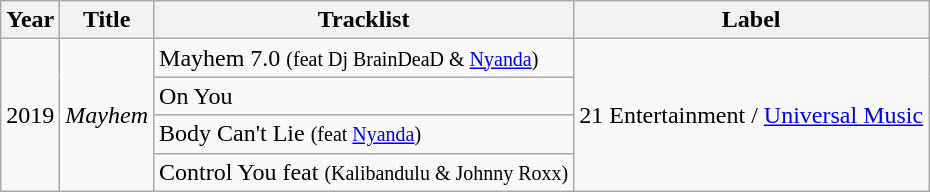<table class="wikitable">
<tr>
<th>Year</th>
<th>Title</th>
<th>Tracklist</th>
<th>Label</th>
</tr>
<tr>
<td rowspan = 4>2019</td>
<td rowspan = 4><em>  Mayhem  </em></td>
<td>Mayhem 7.0 <small>(feat Dj BrainDeaD & <a href='#'>Nyanda</a>)</small></td>
<td rowspan = 4>21 Entertainment / <a href='#'>Universal Music</a></td>
</tr>
<tr>
<td>On You</td>
</tr>
<tr>
<td>Body Can't Lie <small>(feat <a href='#'>Nyanda</a>)</small></td>
</tr>
<tr>
<td>Control You feat <small>(Kalibandulu & Johnny Roxx)</small></td>
</tr>
</table>
